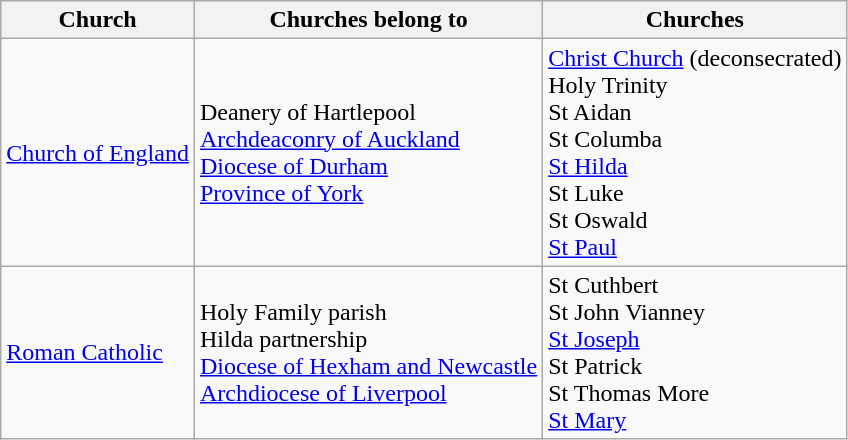<table class="wikitable">
<tr>
<th>Church</th>
<th>Churches belong to</th>
<th>Churches</th>
</tr>
<tr>
<td><a href='#'>Church of England</a></td>
<td>Deanery of Hartlepool<br><a href='#'>Archdeaconry of Auckland</a><br><a href='#'>Diocese of Durham</a><br><a href='#'>Province of York</a></td>
<td><a href='#'>Christ Church</a> (deconsecrated)<br>Holy Trinity<br>St Aidan<br>St Columba<br><a href='#'>St Hilda</a><br>St Luke<br>St Oswald<br><a href='#'>St Paul</a></td>
</tr>
<tr>
<td><a href='#'>Roman Catholic</a></td>
<td>Holy Family parish<br>Hilda partnership<br><a href='#'>Diocese of Hexham and Newcastle</a><br><a href='#'>Archdiocese of Liverpool</a></td>
<td>St Cuthbert<br>St John Vianney<br><a href='#'>St Joseph</a><br>St Patrick<br>St Thomas More<br><a href='#'>St Mary</a></td>
</tr>
</table>
